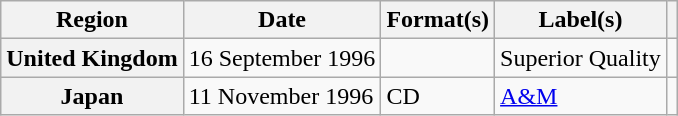<table class="wikitable plainrowheaders">
<tr>
<th scope="col">Region</th>
<th scope="col">Date</th>
<th scope="col">Format(s)</th>
<th scope="col">Label(s)</th>
<th scope="col"></th>
</tr>
<tr>
<th scope="row">United Kingdom</th>
<td>16 September 1996</td>
<td></td>
<td>Superior Quality</td>
<td></td>
</tr>
<tr>
<th scope="row">Japan</th>
<td>11 November 1996</td>
<td>CD</td>
<td><a href='#'>A&M</a></td>
<td></td>
</tr>
</table>
